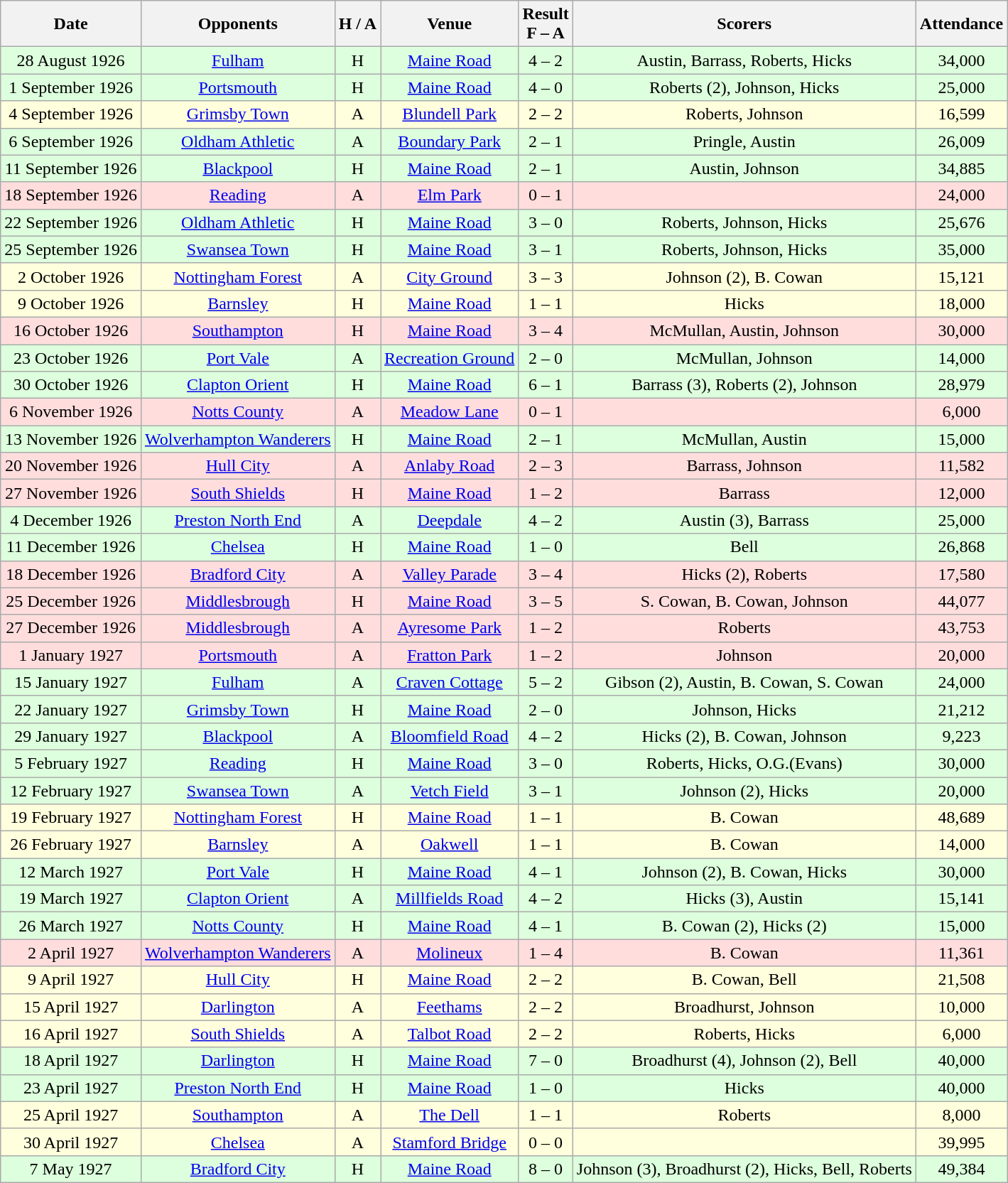<table class="wikitable" style="text-align:center">
<tr>
<th>Date</th>
<th>Opponents</th>
<th>H / A</th>
<th>Venue</th>
<th>Result<br>F – A</th>
<th>Scorers</th>
<th>Attendance</th>
</tr>
<tr bgcolor="#ddffdd">
<td>28 August 1926</td>
<td><a href='#'>Fulham</a></td>
<td>H</td>
<td><a href='#'>Maine Road</a></td>
<td>4 – 2</td>
<td>Austin, Barrass, Roberts, Hicks</td>
<td>34,000</td>
</tr>
<tr bgcolor="#ddffdd">
<td>1 September 1926</td>
<td><a href='#'>Portsmouth</a></td>
<td>H</td>
<td><a href='#'>Maine Road</a></td>
<td>4 – 0</td>
<td>Roberts (2), Johnson, Hicks</td>
<td>25,000</td>
</tr>
<tr bgcolor="#ffffdd">
<td>4 September 1926</td>
<td><a href='#'>Grimsby Town</a></td>
<td>A</td>
<td><a href='#'>Blundell Park</a></td>
<td>2 – 2</td>
<td>Roberts, Johnson</td>
<td>16,599</td>
</tr>
<tr bgcolor="#ddffdd">
<td>6 September 1926</td>
<td><a href='#'>Oldham Athletic</a></td>
<td>A</td>
<td><a href='#'>Boundary Park</a></td>
<td>2 – 1</td>
<td>Pringle, Austin</td>
<td>26,009</td>
</tr>
<tr bgcolor="#ddffdd">
<td>11 September 1926</td>
<td><a href='#'>Blackpool</a></td>
<td>H</td>
<td><a href='#'>Maine Road</a></td>
<td>2 – 1</td>
<td>Austin, Johnson</td>
<td>34,885</td>
</tr>
<tr bgcolor="#ffdddd">
<td>18 September 1926</td>
<td><a href='#'>Reading</a></td>
<td>A</td>
<td><a href='#'>Elm Park</a></td>
<td>0 – 1</td>
<td></td>
<td>24,000</td>
</tr>
<tr bgcolor="#ddffdd">
<td>22 September 1926</td>
<td><a href='#'>Oldham Athletic</a></td>
<td>H</td>
<td><a href='#'>Maine Road</a></td>
<td>3 – 0</td>
<td>Roberts, Johnson, Hicks</td>
<td>25,676</td>
</tr>
<tr bgcolor="#ddffdd">
<td>25 September 1926</td>
<td><a href='#'>Swansea Town</a></td>
<td>H</td>
<td><a href='#'>Maine Road</a></td>
<td>3 – 1</td>
<td>Roberts, Johnson, Hicks</td>
<td>35,000</td>
</tr>
<tr bgcolor="#ffffdd">
<td>2 October 1926</td>
<td><a href='#'>Nottingham Forest</a></td>
<td>A</td>
<td><a href='#'>City Ground</a></td>
<td>3 – 3</td>
<td>Johnson (2), B. Cowan</td>
<td>15,121</td>
</tr>
<tr bgcolor="#ffffdd">
<td>9 October 1926</td>
<td><a href='#'>Barnsley</a></td>
<td>H</td>
<td><a href='#'>Maine Road</a></td>
<td>1 – 1</td>
<td>Hicks</td>
<td>18,000</td>
</tr>
<tr bgcolor="#ffdddd">
<td>16 October 1926</td>
<td><a href='#'>Southampton</a></td>
<td>H</td>
<td><a href='#'>Maine Road</a></td>
<td>3 – 4</td>
<td>McMullan, Austin, Johnson</td>
<td>30,000</td>
</tr>
<tr bgcolor="#ddffdd">
<td>23 October 1926</td>
<td><a href='#'>Port Vale</a></td>
<td>A</td>
<td><a href='#'>Recreation Ground</a></td>
<td>2 – 0</td>
<td>McMullan, Johnson</td>
<td>14,000</td>
</tr>
<tr bgcolor="#ddffdd">
<td>30 October 1926</td>
<td><a href='#'>Clapton Orient</a></td>
<td>H</td>
<td><a href='#'>Maine Road</a></td>
<td>6 – 1</td>
<td>Barrass (3), Roberts (2), Johnson</td>
<td>28,979</td>
</tr>
<tr bgcolor="#ffdddd">
<td>6 November 1926</td>
<td><a href='#'>Notts County</a></td>
<td>A</td>
<td><a href='#'>Meadow Lane</a></td>
<td>0 – 1</td>
<td></td>
<td>6,000</td>
</tr>
<tr bgcolor="#ddffdd">
<td>13 November 1926</td>
<td><a href='#'>Wolverhampton Wanderers</a></td>
<td>H</td>
<td><a href='#'>Maine Road</a></td>
<td>2 – 1</td>
<td>McMullan, Austin</td>
<td>15,000</td>
</tr>
<tr bgcolor="#ffdddd">
<td>20 November 1926</td>
<td><a href='#'>Hull City</a></td>
<td>A</td>
<td><a href='#'>Anlaby Road</a></td>
<td>2 – 3</td>
<td>Barrass, Johnson</td>
<td>11,582</td>
</tr>
<tr bgcolor="#ffdddd">
<td>27 November 1926</td>
<td><a href='#'>South Shields</a></td>
<td>H</td>
<td><a href='#'>Maine Road</a></td>
<td>1 – 2</td>
<td>Barrass</td>
<td>12,000</td>
</tr>
<tr bgcolor="#ddffdd">
<td>4 December 1926</td>
<td><a href='#'>Preston North End</a></td>
<td>A</td>
<td><a href='#'>Deepdale</a></td>
<td>4 – 2</td>
<td>Austin (3), Barrass</td>
<td>25,000</td>
</tr>
<tr bgcolor="#ddffdd">
<td>11 December 1926</td>
<td><a href='#'>Chelsea</a></td>
<td>H</td>
<td><a href='#'>Maine Road</a></td>
<td>1 – 0</td>
<td>Bell</td>
<td>26,868</td>
</tr>
<tr bgcolor="#ffdddd">
<td>18 December 1926</td>
<td><a href='#'>Bradford City</a></td>
<td>A</td>
<td><a href='#'>Valley Parade</a></td>
<td>3 – 4</td>
<td>Hicks (2), Roberts</td>
<td>17,580</td>
</tr>
<tr bgcolor="#ffdddd">
<td>25 December 1926</td>
<td><a href='#'>Middlesbrough</a></td>
<td>H</td>
<td><a href='#'>Maine Road</a></td>
<td>3 – 5</td>
<td>S. Cowan, B. Cowan, Johnson</td>
<td>44,077</td>
</tr>
<tr bgcolor="#ffdddd">
<td>27 December 1926</td>
<td><a href='#'>Middlesbrough</a></td>
<td>A</td>
<td><a href='#'>Ayresome Park</a></td>
<td>1 – 2</td>
<td>Roberts</td>
<td>43,753</td>
</tr>
<tr bgcolor="#ffdddd">
<td>1 January 1927</td>
<td><a href='#'>Portsmouth</a></td>
<td>A</td>
<td><a href='#'>Fratton Park</a></td>
<td>1 – 2</td>
<td>Johnson</td>
<td>20,000</td>
</tr>
<tr bgcolor="#ddffdd">
<td>15 January 1927</td>
<td><a href='#'>Fulham</a></td>
<td>A</td>
<td><a href='#'>Craven Cottage</a></td>
<td>5 – 2</td>
<td>Gibson (2), Austin, B. Cowan, S. Cowan</td>
<td>24,000</td>
</tr>
<tr bgcolor="#ddffdd">
<td>22 January 1927</td>
<td><a href='#'>Grimsby Town</a></td>
<td>H</td>
<td><a href='#'>Maine Road</a></td>
<td>2 – 0</td>
<td>Johnson, Hicks</td>
<td>21,212</td>
</tr>
<tr bgcolor="#ddffdd">
<td>29 January 1927</td>
<td><a href='#'>Blackpool</a></td>
<td>A</td>
<td><a href='#'>Bloomfield Road</a></td>
<td>4 – 2</td>
<td>Hicks (2), B. Cowan, Johnson</td>
<td>9,223</td>
</tr>
<tr bgcolor="#ddffdd">
<td>5 February 1927</td>
<td><a href='#'>Reading</a></td>
<td>H</td>
<td><a href='#'>Maine Road</a></td>
<td>3 – 0</td>
<td>Roberts, Hicks, O.G.(Evans)</td>
<td>30,000</td>
</tr>
<tr bgcolor="#ddffdd">
<td>12 February 1927</td>
<td><a href='#'>Swansea Town</a></td>
<td>A</td>
<td><a href='#'>Vetch Field</a></td>
<td>3 – 1</td>
<td>Johnson (2), Hicks</td>
<td>20,000</td>
</tr>
<tr bgcolor="#ffffdd">
<td>19 February 1927</td>
<td><a href='#'>Nottingham Forest</a></td>
<td>H</td>
<td><a href='#'>Maine Road</a></td>
<td>1 – 1</td>
<td>B. Cowan</td>
<td>48,689</td>
</tr>
<tr bgcolor="#ffffdd">
<td>26 February 1927</td>
<td><a href='#'>Barnsley</a></td>
<td>A</td>
<td><a href='#'>Oakwell</a></td>
<td>1 – 1</td>
<td>B. Cowan</td>
<td>14,000</td>
</tr>
<tr bgcolor="#ddffdd">
<td>12 March 1927</td>
<td><a href='#'>Port Vale</a></td>
<td>H</td>
<td><a href='#'>Maine Road</a></td>
<td>4 – 1</td>
<td>Johnson (2), B. Cowan, Hicks</td>
<td>30,000</td>
</tr>
<tr bgcolor="#ddffdd">
<td>19 March 1927</td>
<td><a href='#'>Clapton Orient</a></td>
<td>A</td>
<td><a href='#'>Millfields Road</a></td>
<td>4 – 2</td>
<td>Hicks (3), Austin</td>
<td>15,141</td>
</tr>
<tr bgcolor="#ddffdd">
<td>26 March 1927</td>
<td><a href='#'>Notts County</a></td>
<td>H</td>
<td><a href='#'>Maine Road</a></td>
<td>4 – 1</td>
<td>B. Cowan (2), Hicks (2)</td>
<td>15,000</td>
</tr>
<tr bgcolor="#ffdddd">
<td>2 April 1927</td>
<td><a href='#'>Wolverhampton Wanderers</a></td>
<td>A</td>
<td><a href='#'>Molineux</a></td>
<td>1 – 4</td>
<td>B. Cowan</td>
<td>11,361</td>
</tr>
<tr bgcolor="#ffffdd">
<td>9 April 1927</td>
<td><a href='#'>Hull City</a></td>
<td>H</td>
<td><a href='#'>Maine Road</a></td>
<td>2 – 2</td>
<td>B. Cowan, Bell</td>
<td>21,508</td>
</tr>
<tr bgcolor="#ffffdd">
<td>15 April 1927</td>
<td><a href='#'>Darlington</a></td>
<td>A</td>
<td><a href='#'>Feethams</a></td>
<td>2 – 2</td>
<td>Broadhurst, Johnson</td>
<td>10,000</td>
</tr>
<tr bgcolor="#ffffdd">
<td>16 April 1927</td>
<td><a href='#'>South Shields</a></td>
<td>A</td>
<td><a href='#'>Talbot Road</a></td>
<td>2 – 2</td>
<td>Roberts, Hicks</td>
<td>6,000</td>
</tr>
<tr bgcolor="#ddffdd">
<td>18 April 1927</td>
<td><a href='#'>Darlington</a></td>
<td>H</td>
<td><a href='#'>Maine Road</a></td>
<td>7 – 0</td>
<td>Broadhurst (4), Johnson (2), Bell</td>
<td>40,000</td>
</tr>
<tr bgcolor="#ddffdd">
<td>23 April 1927</td>
<td><a href='#'>Preston North End</a></td>
<td>H</td>
<td><a href='#'>Maine Road</a></td>
<td>1 – 0</td>
<td>Hicks</td>
<td>40,000</td>
</tr>
<tr bgcolor="#ffffdd">
<td>25 April 1927</td>
<td><a href='#'>Southampton</a></td>
<td>A</td>
<td><a href='#'>The Dell</a></td>
<td>1 – 1</td>
<td>Roberts</td>
<td>8,000</td>
</tr>
<tr bgcolor="#ffffdd">
<td>30 April 1927</td>
<td><a href='#'>Chelsea</a></td>
<td>A</td>
<td><a href='#'>Stamford Bridge</a></td>
<td>0 – 0</td>
<td></td>
<td>39,995</td>
</tr>
<tr bgcolor="#ddffdd">
<td>7 May 1927</td>
<td><a href='#'>Bradford City</a></td>
<td>H</td>
<td><a href='#'>Maine Road</a></td>
<td>8 – 0</td>
<td>Johnson (3), Broadhurst (2), Hicks, Bell, Roberts</td>
<td>49,384</td>
</tr>
</table>
